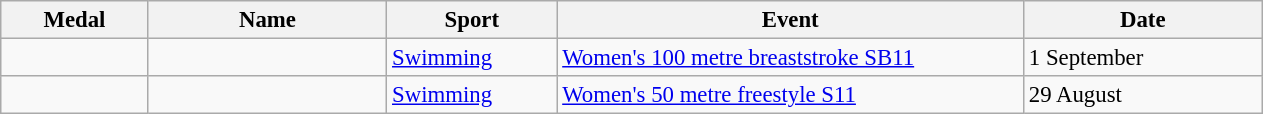<table class="wikitable sortable" style="font-size:95%">
<tr>
<th style="width:6em">Medal</th>
<th style="width:10em">Name</th>
<th style="width:7em">Sport</th>
<th style="width:20em">Event</th>
<th style="width:10em">Date</th>
</tr>
<tr>
<td></td>
<td></td>
<td><a href='#'>Swimming</a></td>
<td><a href='#'>Women's 100 metre breaststroke SB11</a></td>
<td>1 September</td>
</tr>
<tr>
<td></td>
<td></td>
<td><a href='#'>Swimming</a></td>
<td><a href='#'>Women's 50 metre freestyle S11</a></td>
<td>29 August</td>
</tr>
</table>
